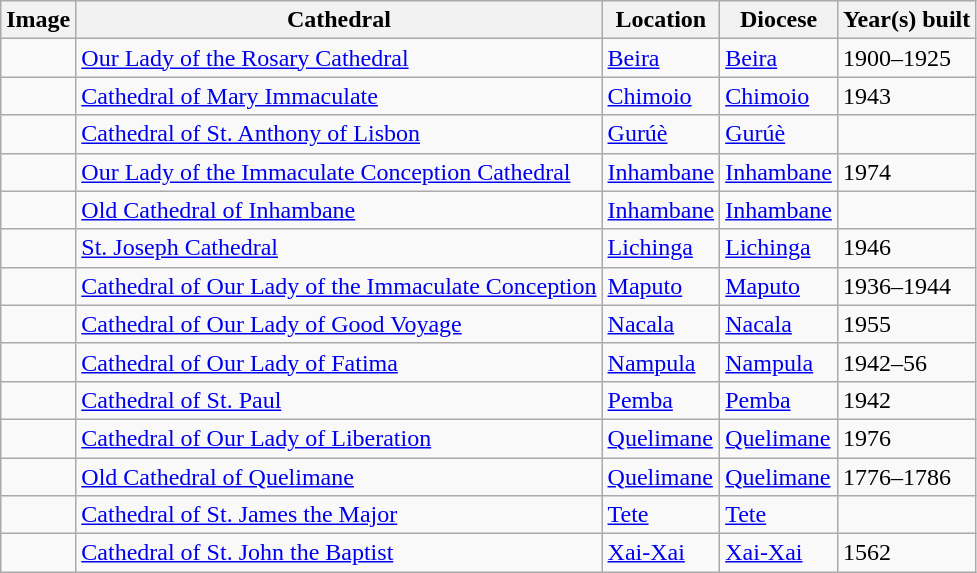<table class="wikitable">
<tr>
<th>Image</th>
<th>Cathedral</th>
<th>Location</th>
<th>Diocese</th>
<th>Year(s) built</th>
</tr>
<tr>
<td></td>
<td><a href='#'>Our Lady of the Rosary Cathedral</a></td>
<td><a href='#'>Beira</a></td>
<td><a href='#'>Beira</a></td>
<td>1900–1925</td>
</tr>
<tr>
<td></td>
<td><a href='#'>Cathedral of Mary Immaculate</a></td>
<td><a href='#'>Chimoio</a></td>
<td><a href='#'>Chimoio</a></td>
<td>1943</td>
</tr>
<tr>
<td></td>
<td><a href='#'>Cathedral of St. Anthony of Lisbon</a></td>
<td><a href='#'>Gurúè</a></td>
<td><a href='#'>Gurúè</a></td>
<td></td>
</tr>
<tr>
<td></td>
<td><a href='#'>Our Lady of the Immaculate Conception Cathedral</a></td>
<td><a href='#'>Inhambane</a></td>
<td><a href='#'>Inhambane</a></td>
<td>1974</td>
</tr>
<tr>
<td></td>
<td><a href='#'>Old Cathedral of Inhambane</a></td>
<td><a href='#'>Inhambane</a></td>
<td><a href='#'>Inhambane</a></td>
<td></td>
</tr>
<tr>
<td></td>
<td><a href='#'>St. Joseph Cathedral</a></td>
<td><a href='#'>Lichinga</a></td>
<td><a href='#'>Lichinga</a></td>
<td>1946</td>
</tr>
<tr>
<td></td>
<td><a href='#'>Cathedral of Our Lady of the Immaculate Conception</a></td>
<td><a href='#'>Maputo</a></td>
<td><a href='#'>Maputo</a></td>
<td>1936–1944</td>
</tr>
<tr>
<td></td>
<td><a href='#'>Cathedral of Our Lady of Good Voyage</a></td>
<td><a href='#'>Nacala</a></td>
<td><a href='#'>Nacala</a></td>
<td>1955</td>
</tr>
<tr>
<td></td>
<td><a href='#'>Cathedral of Our Lady of Fatima</a></td>
<td><a href='#'>Nampula</a></td>
<td><a href='#'>Nampula</a></td>
<td>1942–56</td>
</tr>
<tr>
<td></td>
<td><a href='#'>Cathedral of St. Paul</a></td>
<td><a href='#'>Pemba</a></td>
<td><a href='#'>Pemba</a></td>
<td>1942</td>
</tr>
<tr>
<td></td>
<td><a href='#'>Cathedral of Our Lady of Liberation</a></td>
<td><a href='#'>Quelimane</a></td>
<td><a href='#'>Quelimane</a></td>
<td>1976</td>
</tr>
<tr>
<td></td>
<td><a href='#'>Old Cathedral of Quelimane</a></td>
<td><a href='#'>Quelimane</a></td>
<td><a href='#'>Quelimane</a></td>
<td>1776–1786</td>
</tr>
<tr>
<td></td>
<td><a href='#'>Cathedral of St. James the Major</a></td>
<td><a href='#'>Tete</a></td>
<td><a href='#'>Tete</a></td>
<td></td>
</tr>
<tr>
<td></td>
<td><a href='#'>Cathedral of St. John the Baptist</a></td>
<td><a href='#'>Xai-Xai</a></td>
<td><a href='#'>Xai-Xai</a></td>
<td>1562</td>
</tr>
</table>
